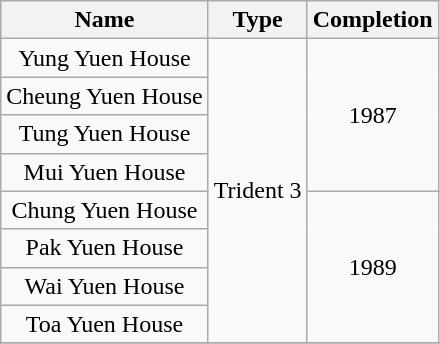<table class="wikitable" style="text-align: center">
<tr>
<th>Name</th>
<th>Type</th>
<th>Completion</th>
</tr>
<tr>
<td>Yung Yuen House</td>
<td rowspan="8">Trident 3</td>
<td rowspan="4">1987</td>
</tr>
<tr>
<td>Cheung Yuen House</td>
</tr>
<tr>
<td>Tung Yuen House</td>
</tr>
<tr>
<td>Mui Yuen House</td>
</tr>
<tr>
<td>Chung Yuen House</td>
<td rowspan="4">1989</td>
</tr>
<tr>
<td>Pak Yuen House</td>
</tr>
<tr>
<td>Wai Yuen House</td>
</tr>
<tr>
<td>Toa Yuen House</td>
</tr>
<tr>
</tr>
</table>
